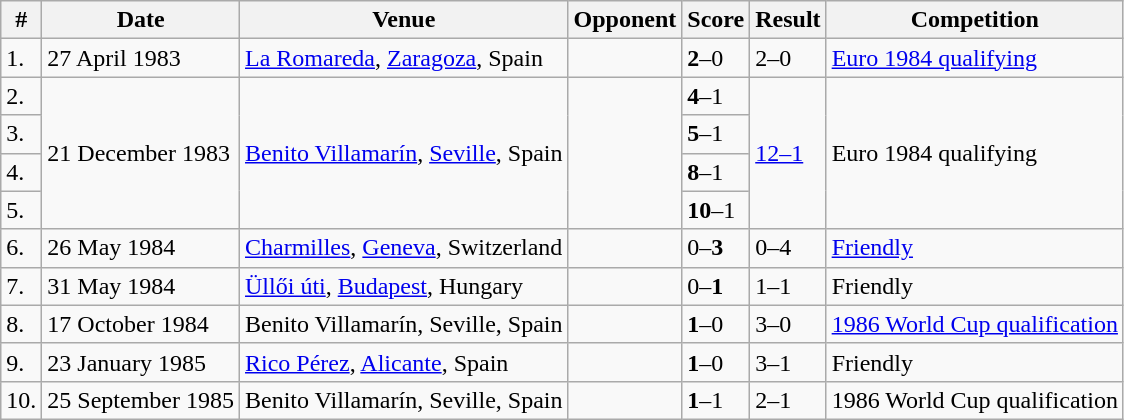<table class="wikitable">
<tr>
<th>#</th>
<th>Date</th>
<th>Venue</th>
<th>Opponent</th>
<th>Score</th>
<th>Result</th>
<th>Competition</th>
</tr>
<tr>
<td>1.</td>
<td>27 April 1983</td>
<td><a href='#'>La Romareda</a>, <a href='#'>Zaragoza</a>, Spain</td>
<td></td>
<td><strong>2</strong>–0</td>
<td>2–0</td>
<td><a href='#'>Euro 1984 qualifying</a></td>
</tr>
<tr>
<td>2.</td>
<td rowspan="4">21 December 1983</td>
<td rowspan="4"><a href='#'>Benito Villamarín</a>, <a href='#'>Seville</a>, Spain</td>
<td rowspan="4"></td>
<td><strong>4</strong>–1</td>
<td rowspan="4"><a href='#'>12–1</a></td>
<td rowspan="4">Euro 1984 qualifying</td>
</tr>
<tr>
<td>3.</td>
<td><strong>5</strong>–1</td>
</tr>
<tr>
<td>4.</td>
<td><strong>8</strong>–1</td>
</tr>
<tr>
<td>5.</td>
<td><strong>10</strong>–1</td>
</tr>
<tr>
<td>6.</td>
<td>26 May 1984</td>
<td><a href='#'>Charmilles</a>, <a href='#'>Geneva</a>, Switzerland</td>
<td></td>
<td>0–<strong>3</strong></td>
<td>0–4</td>
<td><a href='#'>Friendly</a></td>
</tr>
<tr>
<td>7.</td>
<td>31 May 1984</td>
<td><a href='#'>Üllői úti</a>, <a href='#'>Budapest</a>, Hungary</td>
<td></td>
<td>0–<strong>1</strong></td>
<td>1–1</td>
<td>Friendly</td>
</tr>
<tr>
<td>8.</td>
<td>17 October 1984</td>
<td>Benito Villamarín, Seville, Spain</td>
<td></td>
<td><strong>1</strong>–0</td>
<td>3–0</td>
<td><a href='#'>1986 World Cup qualification</a></td>
</tr>
<tr>
<td>9.</td>
<td>23 January 1985</td>
<td><a href='#'>Rico Pérez</a>, <a href='#'>Alicante</a>, Spain</td>
<td></td>
<td><strong>1</strong>–0</td>
<td>3–1</td>
<td>Friendly</td>
</tr>
<tr>
<td>10.</td>
<td>25 September 1985</td>
<td>Benito Villamarín, Seville, Spain</td>
<td></td>
<td><strong>1</strong>–1</td>
<td>2–1</td>
<td>1986 World Cup qualification</td>
</tr>
</table>
